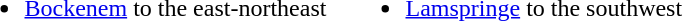<table>
<tr>
<td width = "250" valign=top><br><ul><li><a href='#'>Bockenem</a> to the east-northeast</li></ul></td>
<td valign=top><br><ul><li><a href='#'>Lamspringe</a> to the southwest</li></ul></td>
</tr>
</table>
